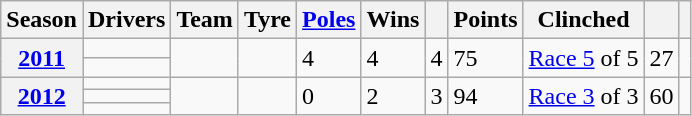<table class="wikitable sortable plainrowheaders"; text-align:center;">
<tr>
<th scope=col>Season</th>
<th scope=col>Drivers</th>
<th scope=col>Team</th>
<th scope=col>Tyre</th>
<th scope=col><a href='#'>Poles</a></th>
<th scope=col>Wins</th>
<th scope=col></th>
<th scope=col>Points</th>
<th scope=col>Clinched</th>
<th scope=col></th>
<th scope=col class=unsortable></th>
</tr>
<tr>
<th scope=row style="text-align: center;" rowspan=2><a href='#'>2011</a></th>
<td></td>
<td rowspan=2></td>
<td rowspan=2></td>
<td rowspan=2>4</td>
<td rowspan=2>4</td>
<td rowspan=2>4</td>
<td rowspan=2>75</td>
<td rowspan=2><a href='#'>Race 5</a> of 5</td>
<td rowspan=2>27</td>
<td rowspan=2 style="text-align:center;"></td>
</tr>
<tr>
<td></td>
</tr>
<tr>
<th scope=row style="text-align: center;" rowspan=3><a href='#'>2012</a></th>
<td></td>
<td rowspan=3></td>
<td rowspan=3></td>
<td rowspan=3>0</td>
<td rowspan=3>2</td>
<td rowspan=3>3</td>
<td rowspan=3>94</td>
<td rowspan=3><a href='#'>Race 3</a> of 3</td>
<td rowspan=3>60</td>
<td rowspan=3 style="text-align:center;"></td>
</tr>
<tr>
<td></td>
</tr>
<tr>
<td></td>
</tr>
</table>
